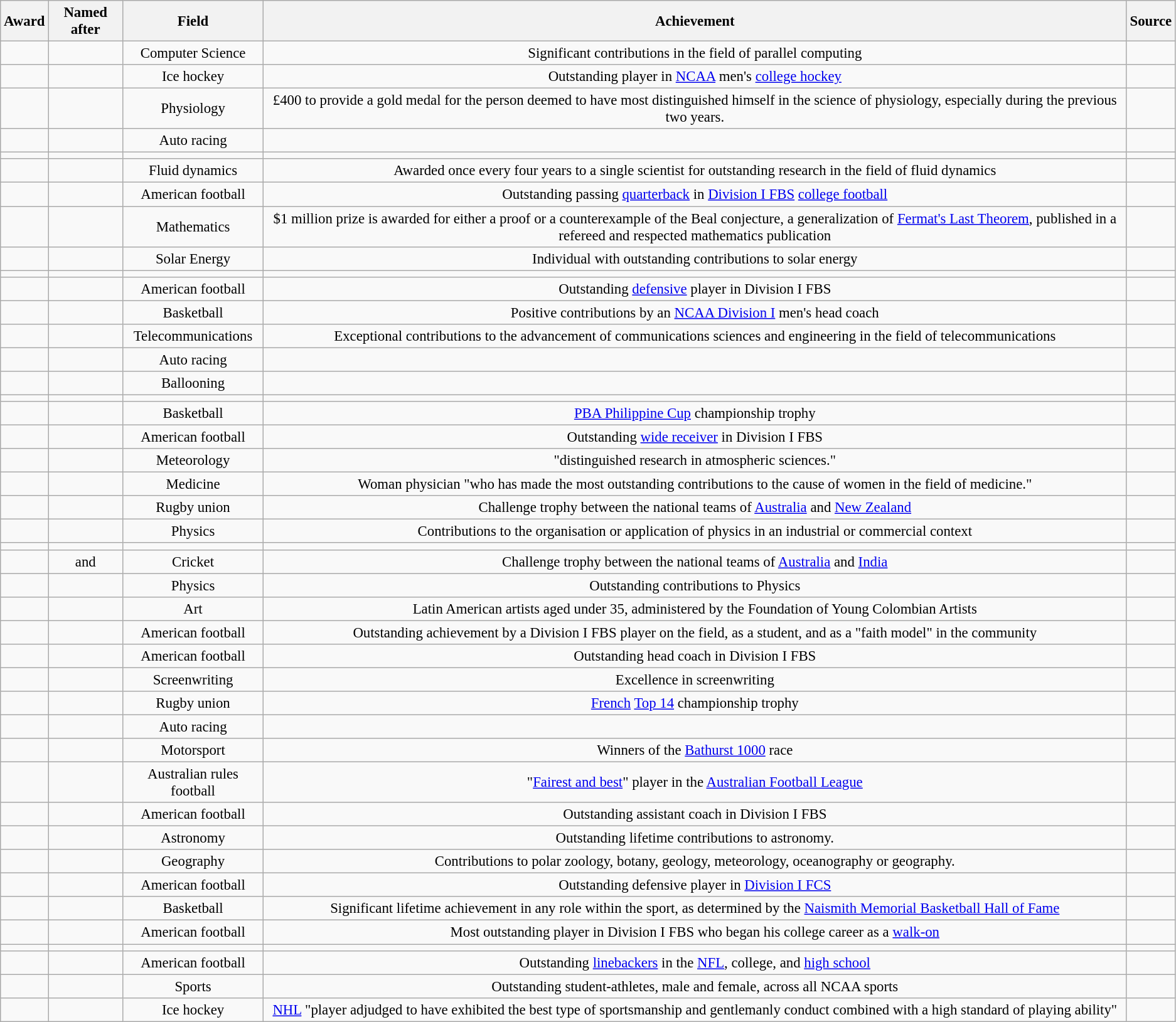<table class="wikitable sortable" style="text-align:center; font-size:95%">
<tr>
<th>Award</th>
<th>Named after</th>
<th>Field</th>
<th>Achievement</th>
<th>Source</th>
</tr>
<tr>
<td align="left"></td>
<td></td>
<td>Computer Science</td>
<td>Significant contributions in the field of parallel computing</td>
<td></td>
</tr>
<tr>
<td align="left"></td>
<td></td>
<td>Ice hockey</td>
<td>Outstanding player in <a href='#'>NCAA</a> men's <a href='#'>college hockey</a></td>
<td></td>
</tr>
<tr>
<td align="left"></td>
<td></td>
<td>Physiology</td>
<td>£400 to provide a gold medal for the person deemed to have most distinguished himself in the science of physiology, especially during the previous two years.</td>
<td></td>
</tr>
<tr>
<td align="left"></td>
<td></td>
<td>Auto racing</td>
<td></td>
<td></td>
</tr>
<tr>
<td align="left"></td>
<td></td>
<td></td>
<td></td>
<td></td>
</tr>
<tr>
<td align="left"></td>
<td></td>
<td>Fluid dynamics</td>
<td>Awarded once every four years to a single scientist for outstanding research in the field of fluid dynamics</td>
<td></td>
</tr>
<tr>
<td align="left"></td>
<td></td>
<td>American football</td>
<td>Outstanding passing <a href='#'>quarterback</a> in <a href='#'>Division I FBS</a> <a href='#'>college football</a></td>
<td></td>
</tr>
<tr>
<td align="left"></td>
<td></td>
<td>Mathematics</td>
<td>$1 million prize is awarded for either a proof or a counterexample of the Beal conjecture, a generalization of <a href='#'>Fermat's Last Theorem</a>, published in a refereed and respected mathematics publication</td>
<td></td>
</tr>
<tr>
<td align="left"></td>
<td></td>
<td>Solar Energy</td>
<td>Individual with outstanding contributions to solar energy</td>
<td></td>
</tr>
<tr>
<td align="left"></td>
<td></td>
<td></td>
<td></td>
<td></td>
</tr>
<tr>
<td align="left"></td>
<td></td>
<td>American football</td>
<td>Outstanding <a href='#'>defensive</a> player in Division I FBS</td>
<td></td>
</tr>
<tr>
<td align="left"></td>
<td></td>
<td>Basketball</td>
<td>Positive contributions by an <a href='#'>NCAA Division I</a> men's head coach</td>
<td></td>
</tr>
<tr>
<td align="left"></td>
<td></td>
<td>Telecommunications</td>
<td>Exceptional contributions to the advancement of communications sciences and engineering in the field of telecommunications</td>
<td></td>
</tr>
<tr>
<td align="left"></td>
<td></td>
<td>Auto racing</td>
<td></td>
<td></td>
</tr>
<tr>
<td align="left"></td>
<td></td>
<td>Ballooning</td>
<td></td>
<td></td>
</tr>
<tr>
<td align="left"></td>
<td></td>
<td></td>
<td></td>
<td></td>
</tr>
<tr>
<td align="left"></td>
<td></td>
<td>Basketball</td>
<td><a href='#'>PBA Philippine Cup</a> championship trophy</td>
<td></td>
</tr>
<tr>
<td align="left"></td>
<td></td>
<td>American football</td>
<td>Outstanding <a href='#'>wide receiver</a> in Division I FBS</td>
<td></td>
</tr>
<tr>
<td align="left"></td>
<td></td>
<td>Meteorology</td>
<td>"distinguished research in atmospheric sciences."</td>
<td></td>
</tr>
<tr>
<td align="left"></td>
<td></td>
<td>Medicine</td>
<td>Woman physician "who has made the most outstanding contributions to the cause of women in the field of medicine."</td>
<td></td>
</tr>
<tr>
<td align="left"></td>
<td></td>
<td>Rugby union</td>
<td>Challenge trophy between the national teams of <a href='#'>Australia</a> and <a href='#'>New Zealand</a></td>
<td></td>
</tr>
<tr>
<td align="left"></td>
<td></td>
<td>Physics</td>
<td>Contributions to the organisation or application of physics in an industrial or commercial context</td>
<td></td>
</tr>
<tr>
<td align="left"></td>
<td></td>
<td></td>
<td></td>
<td></td>
</tr>
<tr>
<td align="left"></td>
<td> and </td>
<td>Cricket</td>
<td>Challenge trophy between the national teams of <a href='#'>Australia</a> and <a href='#'>India</a></td>
<td></td>
</tr>
<tr>
<td align="left"></td>
<td></td>
<td>Physics</td>
<td>Outstanding contributions to Physics</td>
<td></td>
</tr>
<tr>
<td align="left"></td>
<td></td>
<td>Art</td>
<td>Latin American artists aged under 35, administered by the Foundation of Young Colombian Artists</td>
<td></td>
</tr>
<tr>
<td align="left"></td>
<td></td>
<td>American football</td>
<td>Outstanding achievement by a Division I FBS player on the field, as a student, and as a "faith model" in the community</td>
<td></td>
</tr>
<tr>
<td align="left"></td>
<td></td>
<td>American football</td>
<td>Outstanding head coach in Division I FBS</td>
<td></td>
</tr>
<tr>
<td align="left"></td>
<td></td>
<td>Screenwriting</td>
<td>Excellence in screenwriting</td>
<td></td>
</tr>
<tr>
<td align="left"></td>
<td></td>
<td>Rugby union</td>
<td><a href='#'>French</a> <a href='#'>Top 14</a> championship trophy</td>
<td></td>
</tr>
<tr>
<td align="left"></td>
<td></td>
<td>Auto racing</td>
<td></td>
<td></td>
</tr>
<tr>
<td align="left"></td>
<td></td>
<td>Motorsport</td>
<td>Winners of the <a href='#'>Bathurst 1000</a> race</td>
<td></td>
</tr>
<tr>
<td align="left"></td>
<td></td>
<td>Australian rules football</td>
<td>"<a href='#'>Fairest and best</a>" player in the <a href='#'>Australian Football League</a></td>
<td></td>
</tr>
<tr>
<td align="left"></td>
<td></td>
<td>American football</td>
<td>Outstanding assistant coach in Division I FBS</td>
<td></td>
</tr>
<tr>
<td align="left"></td>
<td></td>
<td>Astronomy</td>
<td>Outstanding lifetime contributions to astronomy.</td>
<td></td>
</tr>
<tr>
<td align="left"></td>
<td></td>
<td>Geography</td>
<td>Contributions to polar zoology, botany, geology, meteorology, oceanography or geography.</td>
<td></td>
</tr>
<tr>
<td align="left"></td>
<td></td>
<td>American football</td>
<td>Outstanding defensive player in <a href='#'>Division I FCS</a></td>
<td></td>
</tr>
<tr>
<td align="left"></td>
<td></td>
<td>Basketball</td>
<td>Significant lifetime achievement in any role within the sport, as determined by the <a href='#'>Naismith Memorial Basketball Hall of Fame</a></td>
<td></td>
</tr>
<tr>
<td align="left"></td>
<td></td>
<td>American football</td>
<td>Most outstanding player in Division I FBS who began his college career as a <a href='#'>walk-on</a></td>
<td></td>
</tr>
<tr>
<td align="left"></td>
<td></td>
<td></td>
<td></td>
<td></td>
</tr>
<tr>
<td align="left"></td>
<td></td>
<td>American football</td>
<td>Outstanding <a href='#'>linebackers</a> in the <a href='#'>NFL</a>, college, and <a href='#'>high school</a></td>
<td></td>
</tr>
<tr>
<td align="left"></td>
<td></td>
<td>Sports</td>
<td>Outstanding student-athletes, male and female, across all NCAA sports</td>
<td></td>
</tr>
<tr>
<td align="left"></td>
<td></td>
<td>Ice hockey</td>
<td><a href='#'>NHL</a> "player adjudged to have exhibited the best type of sportsmanship and gentlemanly conduct combined with a high standard of playing ability"</td>
<td></td>
</tr>
</table>
